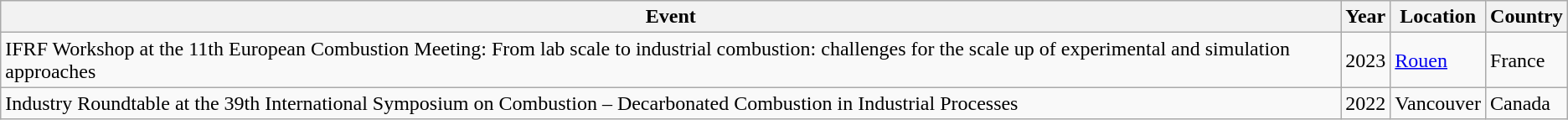<table class="wikitable">
<tr>
<th>Event</th>
<th>Year</th>
<th>Location</th>
<th>Country</th>
</tr>
<tr>
<td>IFRF Workshop at the 11th European Combustion Meeting: From lab scale to industrial combustion: challenges for the scale up of experimental and simulation approaches</td>
<td>2023</td>
<td><a href='#'>Rouen</a></td>
<td>France</td>
</tr>
<tr>
<td>Industry Roundtable at the 39th International Symposium on Combustion – Decarbonated Combustion in Industrial Processes</td>
<td>2022</td>
<td>Vancouver</td>
<td>Canada</td>
</tr>
</table>
